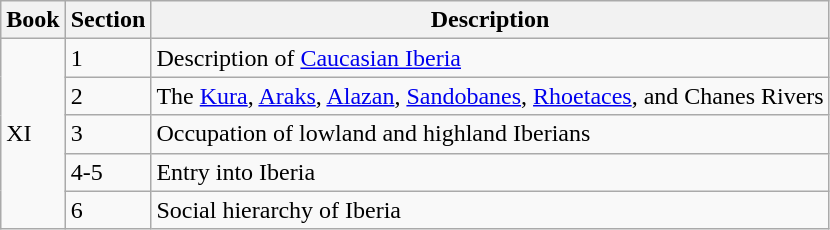<table class="wikitable" style="max-width:45em;">
<tr>
<th>Book</th>
<th>Section</th>
<th>Description</th>
</tr>
<tr>
<td rowspan="5">XI</td>
<td>1</td>
<td>Description of <a href='#'>Caucasian Iberia</a></td>
</tr>
<tr>
<td>2</td>
<td>The <a href='#'>Kura</a>, <a href='#'>Araks</a>, <a href='#'>Alazan</a>, <a href='#'>Sandobanes</a>, <a href='#'>Rhoetaces</a>, and Chanes Rivers</td>
</tr>
<tr>
<td>3</td>
<td>Occupation of lowland and highland Iberians</td>
</tr>
<tr>
<td>4-5</td>
<td>Entry into Iberia</td>
</tr>
<tr>
<td>6</td>
<td>Social hierarchy of Iberia</td>
</tr>
</table>
